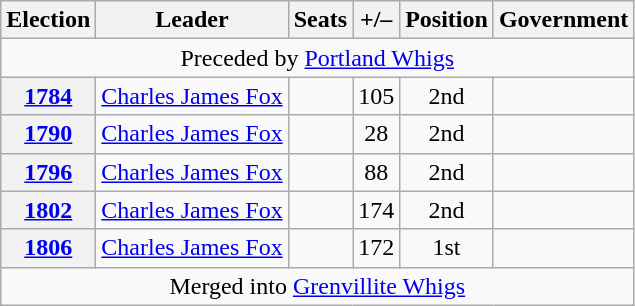<table class=wikitable style="text-align:center;">
<tr>
<th>Election</th>
<th>Leader</th>
<th>Seats</th>
<th>+/–</th>
<th>Position</th>
<th>Government</th>
</tr>
<tr>
<td colspan=6 >Preceded by <a href='#'>Portland Whigs</a></td>
</tr>
<tr>
<th><a href='#'>1784</a></th>
<td><a href='#'>Charles James Fox</a></td>
<td></td>
<td> 105</td>
<td> 2nd</td>
<td></td>
</tr>
<tr>
<th><a href='#'>1790</a></th>
<td><a href='#'>Charles James Fox</a></td>
<td></td>
<td> 28</td>
<td> 2nd</td>
<td></td>
</tr>
<tr>
<th><a href='#'>1796</a></th>
<td><a href='#'>Charles James Fox</a></td>
<td></td>
<td> 88</td>
<td> 2nd</td>
<td></td>
</tr>
<tr>
<th><a href='#'>1802</a></th>
<td><a href='#'>Charles James Fox</a></td>
<td></td>
<td> 174</td>
<td> 2nd</td>
<td></td>
</tr>
<tr>
<th><a href='#'>1806</a></th>
<td><a href='#'>Charles James Fox</a></td>
<td></td>
<td> 172</td>
<td> 1st</td>
<td></td>
</tr>
<tr>
<td colspan=6 >Merged into <a href='#'>Grenvillite Whigs</a></td>
</tr>
</table>
